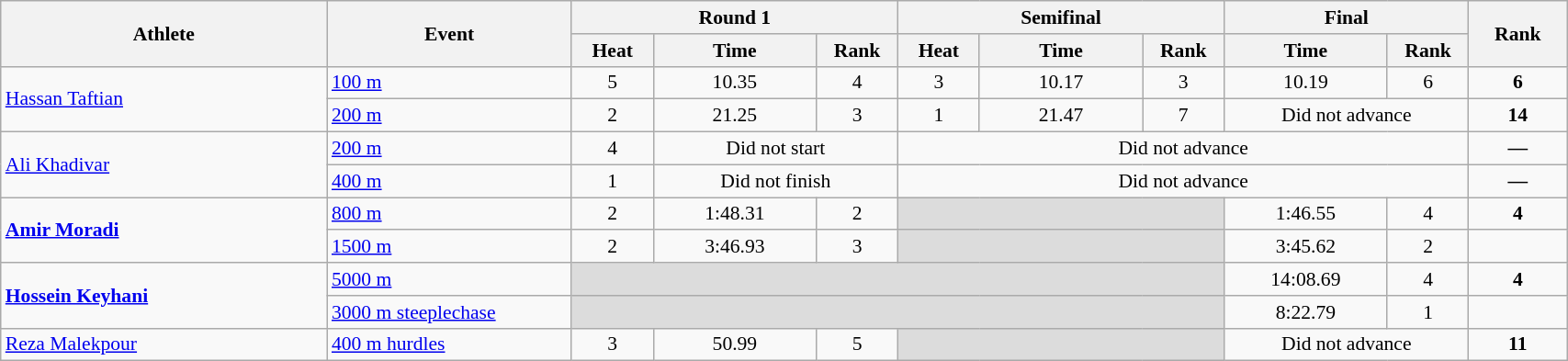<table class="wikitable" width="90%" style="text-align:center; font-size:90%">
<tr>
<th rowspan="2" width="20%">Athlete</th>
<th rowspan="2" width="15%">Event</th>
<th colspan="3" width="20%">Round 1</th>
<th colspan="3" width="20%">Semifinal</th>
<th colspan="2" width="15%">Final</th>
<th rowspan="2" width="6%">Rank</th>
</tr>
<tr>
<th width="5%">Heat</th>
<th width="10%">Time</th>
<th>Rank</th>
<th width="5%">Heat</th>
<th width="10%">Time</th>
<th>Rank</th>
<th width="10%">Time</th>
<th>Rank</th>
</tr>
<tr>
<td rowspan=2; align="left"><a href='#'>Hassan Taftian</a></td>
<td align="left"><a href='#'>100 m</a></td>
<td>5</td>
<td>10.35</td>
<td>4 <strong></strong></td>
<td>3</td>
<td>10.17</td>
<td>3 <strong></strong></td>
<td>10.19</td>
<td>6</td>
<td><strong>6</strong></td>
</tr>
<tr>
<td align="left"><a href='#'>200 m</a></td>
<td>2</td>
<td>21.25</td>
<td>3 <strong></strong></td>
<td>1</td>
<td>21.47</td>
<td>7</td>
<td colspan=2>Did not advance</td>
<td><strong>14</strong></td>
</tr>
<tr>
<td rowspan=2; align="left"><a href='#'>Ali Khadivar</a></td>
<td align="left"><a href='#'>200 m</a></td>
<td>4</td>
<td colspan=2>Did not start</td>
<td colspan=5>Did not advance</td>
<td><strong>—</strong></td>
</tr>
<tr>
<td align="left"><a href='#'>400 m</a></td>
<td>1</td>
<td colspan=2>Did not finish</td>
<td colspan=5>Did not advance</td>
<td><strong>—</strong></td>
</tr>
<tr>
<td rowspan=2; align="left"><strong><a href='#'>Amir Moradi</a></strong></td>
<td align="left"><a href='#'>800 m</a></td>
<td>2</td>
<td>1:48.31</td>
<td>2 <strong></strong></td>
<td colspan=3 bgcolor=#DCDCDC></td>
<td>1:46.55</td>
<td>4</td>
<td><strong>4</strong></td>
</tr>
<tr>
<td align="left"><a href='#'>1500 m</a></td>
<td>2</td>
<td>3:46.93</td>
<td>3 <strong></strong></td>
<td colspan=3 bgcolor=#DCDCDC></td>
<td>3:45.62</td>
<td>2</td>
<td></td>
</tr>
<tr>
<td rowspan=2; align="left"><strong><a href='#'>Hossein Keyhani</a></strong></td>
<td align="left"><a href='#'>5000 m</a></td>
<td colspan=6 bgcolor=#DCDCDC></td>
<td>14:08.69</td>
<td>4</td>
<td><strong>4</strong></td>
</tr>
<tr>
<td align="left"><a href='#'>3000 m steeplechase</a></td>
<td colspan=6 bgcolor=#DCDCDC></td>
<td>8:22.79 </td>
<td>1</td>
<td></td>
</tr>
<tr>
<td align="left"><a href='#'>Reza Malekpour</a></td>
<td align="left"><a href='#'>400 m hurdles</a></td>
<td>3</td>
<td>50.99</td>
<td>5</td>
<td colspan=3 bgcolor=#DCDCDC></td>
<td colspan=2>Did not advance</td>
<td><strong>11</strong></td>
</tr>
</table>
